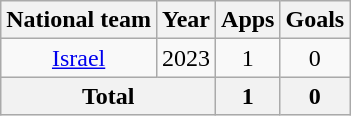<table class="wikitable" style="text-align:center">
<tr>
<th>National team</th>
<th>Year</th>
<th>Apps</th>
<th>Goals</th>
</tr>
<tr>
<td><a href='#'>Israel</a></td>
<td>2023</td>
<td>1</td>
<td>0</td>
</tr>
<tr>
<th colspan="2">Total</th>
<th>1</th>
<th>0</th>
</tr>
</table>
